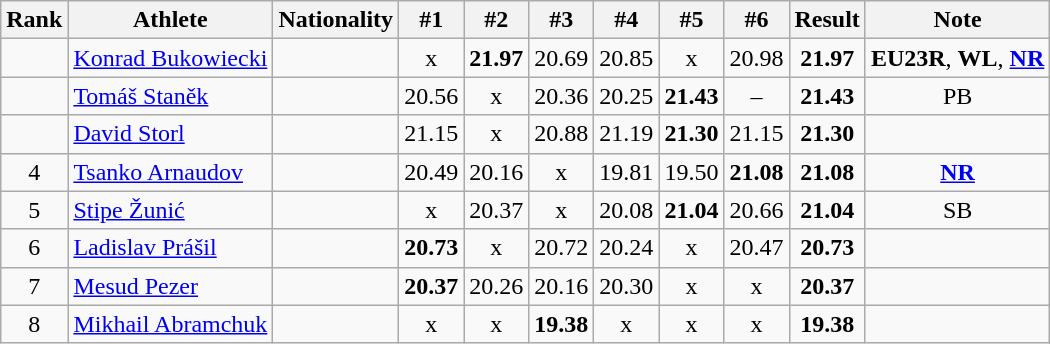<table class="wikitable sortable" style="text-align:center">
<tr>
<th>Rank</th>
<th>Athlete</th>
<th>Nationality</th>
<th>#1</th>
<th>#2</th>
<th>#3</th>
<th>#4</th>
<th>#5</th>
<th>#6</th>
<th>Result</th>
<th>Note</th>
</tr>
<tr>
<td></td>
<td align=left><a href='#'>Konrad Bukowiecki</a></td>
<td align=left></td>
<td>x</td>
<td><strong>21.97</strong></td>
<td>20.69</td>
<td>20.85</td>
<td>x</td>
<td>20.98</td>
<td><strong>21.97</strong></td>
<td><strong>EU23R</strong>, <strong>WL</strong>, <strong><a href='#'>NR</a></strong></td>
</tr>
<tr>
<td></td>
<td align=left><a href='#'>Tomáš Staněk</a></td>
<td align=left></td>
<td>20.56</td>
<td>x</td>
<td>20.36</td>
<td>20.25</td>
<td><strong>21.43</strong></td>
<td>–</td>
<td><strong>21.43</strong></td>
<td>PB</td>
</tr>
<tr>
<td></td>
<td align=left><a href='#'>David Storl</a></td>
<td align=left></td>
<td>21.15</td>
<td>x</td>
<td>20.88</td>
<td>21.19</td>
<td><strong>21.30</strong></td>
<td>21.15</td>
<td><strong>21.30</strong></td>
<td></td>
</tr>
<tr>
<td>4</td>
<td align=left><a href='#'>Tsanko Arnaudov</a></td>
<td align=left></td>
<td>20.49</td>
<td>20.16</td>
<td>x</td>
<td>19.81</td>
<td>19.50</td>
<td><strong>21.08</strong></td>
<td><strong>21.08</strong></td>
<td><strong><a href='#'>NR</a></strong></td>
</tr>
<tr>
<td>5</td>
<td align=left><a href='#'>Stipe Žunić</a></td>
<td align=left></td>
<td>x</td>
<td>20.37</td>
<td>x</td>
<td>20.08</td>
<td><strong>21.04</strong></td>
<td>20.66</td>
<td><strong>21.04</strong></td>
<td>SB</td>
</tr>
<tr>
<td>6</td>
<td align=left><a href='#'>Ladislav Prášil</a></td>
<td align=left></td>
<td><strong>20.73</strong></td>
<td>x</td>
<td>20.72</td>
<td>20.24</td>
<td>x</td>
<td>20.47</td>
<td><strong>20.73</strong></td>
<td></td>
</tr>
<tr>
<td>7</td>
<td align=left><a href='#'>Mesud Pezer</a></td>
<td align=left></td>
<td><strong>20.37</strong></td>
<td>20.26</td>
<td>20.16</td>
<td>20.30</td>
<td>x</td>
<td>x</td>
<td><strong>20.37</strong></td>
<td></td>
</tr>
<tr>
<td>8</td>
<td align=left><a href='#'>Mikhail Abramchuk</a></td>
<td align=left></td>
<td>x</td>
<td>x</td>
<td><strong>19.38</strong></td>
<td>x</td>
<td>x</td>
<td>x</td>
<td><strong>19.38</strong></td>
<td></td>
</tr>
</table>
